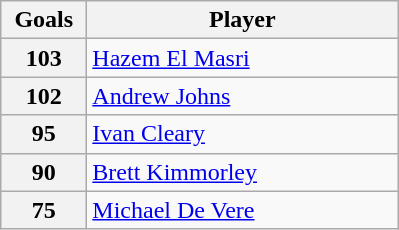<table class="wikitable" style="text-align:left;">
<tr>
<th width=50>Goals</th>
<th width=200>Player</th>
</tr>
<tr>
<th>103</th>
<td> <a href='#'>Hazem El Masri</a></td>
</tr>
<tr>
<th>102</th>
<td> <a href='#'>Andrew Johns</a></td>
</tr>
<tr>
<th>95</th>
<td> <a href='#'>Ivan Cleary</a></td>
</tr>
<tr>
<th>90</th>
<td> <a href='#'>Brett Kimmorley</a></td>
</tr>
<tr>
<th>75</th>
<td> <a href='#'>Michael De Vere</a></td>
</tr>
</table>
